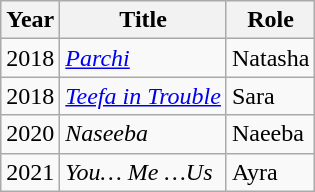<table class="wikitable sortable plainrowheaders">
<tr style="text-align:center;">
<th scope="col">Year</th>
<th scope="col">Title</th>
<th scope="col">Role</th>
</tr>
<tr>
<td>2018</td>
<td><em><a href='#'>Parchi</a></em></td>
<td>Natasha</td>
</tr>
<tr>
<td>2018</td>
<td><em><a href='#'>Teefa in Trouble</a></em></td>
<td>Sara</td>
</tr>
<tr>
<td>2020</td>
<td><em>Naseeba</em></td>
<td>Naeeba</td>
</tr>
<tr>
<td>2021</td>
<td><em>You… Me …Us</em></td>
<td>Ayra</td>
</tr>
</table>
